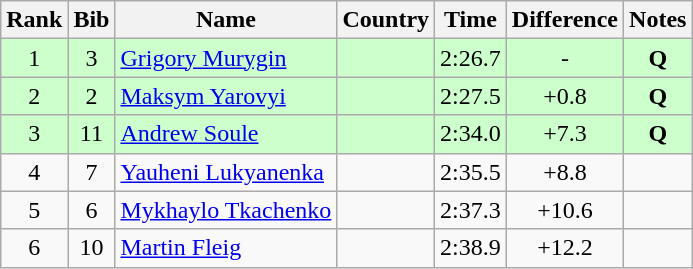<table class="wikitable sortable" style="text-align:center">
<tr>
<th>Rank</th>
<th>Bib</th>
<th>Name</th>
<th>Country</th>
<th>Time</th>
<th>Difference</th>
<th>Notes</th>
</tr>
<tr bgcolor=ccffcc>
<td>1</td>
<td>3</td>
<td align=left><a href='#'>Grigory Murygin</a></td>
<td align=left></td>
<td>2:26.7</td>
<td>-</td>
<td><strong>Q</strong></td>
</tr>
<tr bgcolor=ccffcc>
<td>2</td>
<td>2</td>
<td align=left><a href='#'>Maksym Yarovyi</a></td>
<td align=left></td>
<td>2:27.5</td>
<td>+0.8</td>
<td><strong>Q</strong></td>
</tr>
<tr bgcolor=ccffcc>
<td>3</td>
<td>11</td>
<td align=left><a href='#'>Andrew Soule</a></td>
<td align=left></td>
<td>2:34.0</td>
<td>+7.3</td>
<td><strong>Q</strong></td>
</tr>
<tr>
<td>4</td>
<td>7</td>
<td align=left><a href='#'>Yauheni Lukyanenka</a></td>
<td align=left></td>
<td>2:35.5</td>
<td>+8.8</td>
<td></td>
</tr>
<tr>
<td>5</td>
<td>6</td>
<td align=left><a href='#'>Mykhaylo Tkachenko</a></td>
<td align=left></td>
<td>2:37.3</td>
<td>+10.6</td>
<td></td>
</tr>
<tr>
<td>6</td>
<td>10</td>
<td align=left><a href='#'>Martin Fleig</a></td>
<td align=left></td>
<td>2:38.9</td>
<td>+12.2</td>
<td></td>
</tr>
</table>
